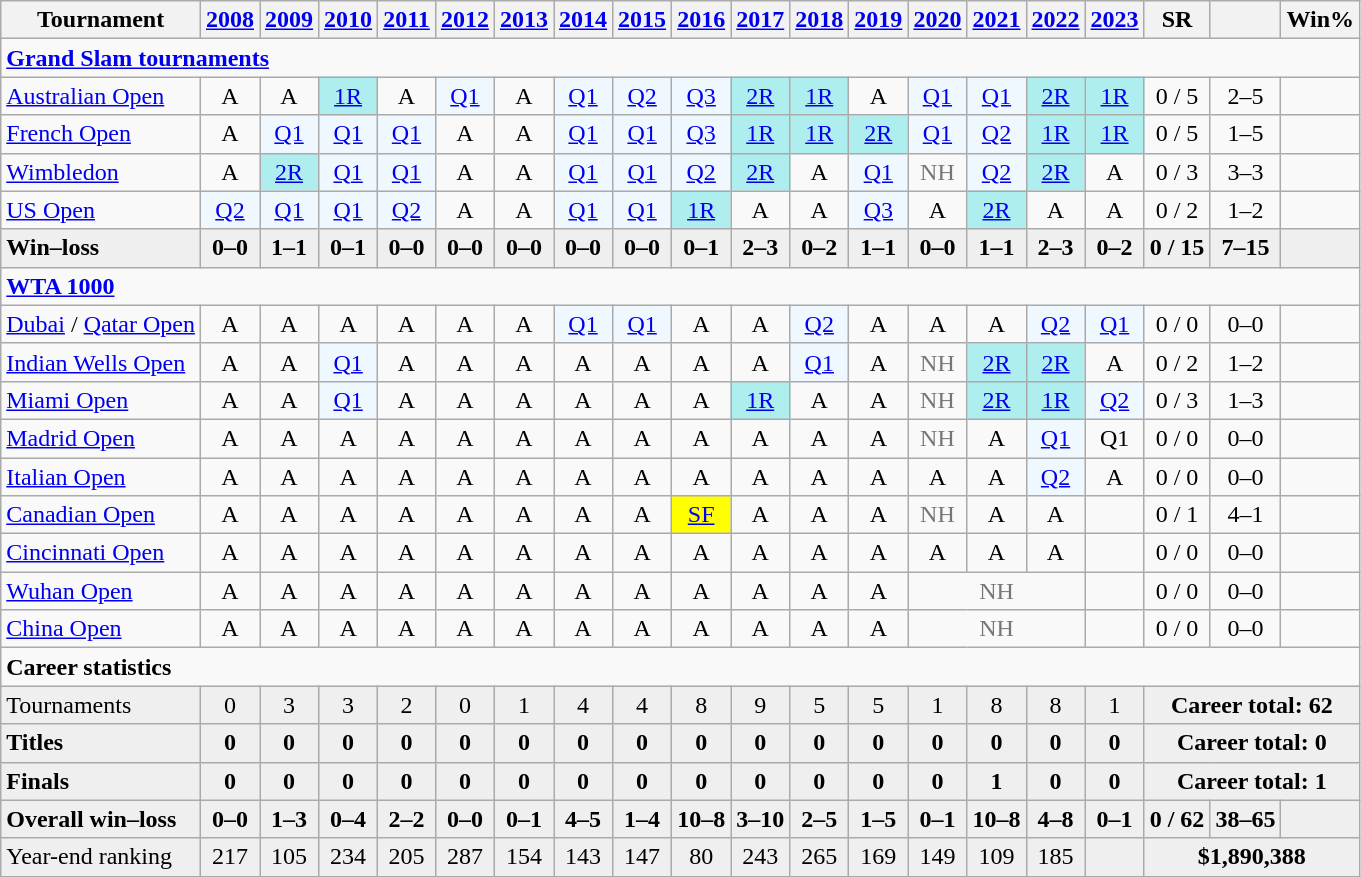<table class=wikitable style=text-align:center>
<tr>
<th>Tournament</th>
<th><a href='#'>2008</a></th>
<th><a href='#'>2009</a></th>
<th><a href='#'>2010</a></th>
<th><a href='#'>2011</a></th>
<th><a href='#'>2012</a></th>
<th><a href='#'>2013</a></th>
<th><a href='#'>2014</a></th>
<th><a href='#'>2015</a></th>
<th><a href='#'>2016</a></th>
<th><a href='#'>2017</a></th>
<th><a href='#'>2018</a></th>
<th><a href='#'>2019</a></th>
<th><a href='#'>2020</a></th>
<th><a href='#'>2021</a></th>
<th><a href='#'>2022</a></th>
<th><a href='#'>2023</a></th>
<th>SR</th>
<th></th>
<th>Win%</th>
</tr>
<tr>
<td colspan="20" align="left"><strong><a href='#'>Grand Slam tournaments</a></strong></td>
</tr>
<tr>
<td align=left><a href='#'>Australian Open</a></td>
<td>A</td>
<td>A</td>
<td bgcolor=afeeee><a href='#'>1R</a></td>
<td>A</td>
<td bgcolor=f0f8ff><a href='#'>Q1</a></td>
<td>A</td>
<td bgcolor=f0f8ff><a href='#'>Q1</a></td>
<td bgcolor=f0f8ff><a href='#'>Q2</a></td>
<td bgcolor=f0f8ff><a href='#'>Q3</a></td>
<td bgcolor=afeeee><a href='#'>2R</a></td>
<td bgcolor=afeeee><a href='#'>1R</a></td>
<td>A</td>
<td bgcolor=f0f8ff><a href='#'>Q1</a></td>
<td bgcolor=f0f8ff><a href='#'>Q1</a></td>
<td bgcolor=afeeee><a href='#'>2R</a></td>
<td bgcolor=afeeee><a href='#'>1R</a></td>
<td>0 / 5</td>
<td>2–5</td>
<td></td>
</tr>
<tr>
<td align=left><a href='#'>French Open</a></td>
<td>A</td>
<td bgcolor=f0f8ff><a href='#'>Q1</a></td>
<td bgcolor=f0f8ff><a href='#'>Q1</a></td>
<td bgcolor=f0f8ff><a href='#'>Q1</a></td>
<td>A</td>
<td>A</td>
<td bgcolor=f0f8ff><a href='#'>Q1</a></td>
<td bgcolor=f0f8ff><a href='#'>Q1</a></td>
<td bgcolor=f0f8ff><a href='#'>Q3</a></td>
<td bgcolor=afeeee><a href='#'>1R</a></td>
<td bgcolor=afeeee><a href='#'>1R</a></td>
<td bgcolor=afeeee><a href='#'>2R</a></td>
<td bgcolor=f0f8ff><a href='#'>Q1</a></td>
<td bgcolor=f0f8ff><a href='#'>Q2</a></td>
<td bgcolor=afeeee><a href='#'>1R</a></td>
<td bgcolor=afeeee><a href='#'>1R</a></td>
<td>0 / 5</td>
<td>1–5</td>
<td></td>
</tr>
<tr>
<td align=left><a href='#'>Wimbledon</a></td>
<td>A</td>
<td bgcolor=afeeee><a href='#'>2R</a></td>
<td bgcolor=f0f8ff><a href='#'>Q1</a></td>
<td bgcolor=f0f8ff><a href='#'>Q1</a></td>
<td>A</td>
<td>A</td>
<td bgcolor=f0f8ff><a href='#'>Q1</a></td>
<td bgcolor=f0f8ff><a href='#'>Q1</a></td>
<td bgcolor=f0f8ff><a href='#'>Q2</a></td>
<td bgcolor=afeeee><a href='#'>2R</a></td>
<td>A</td>
<td bgcolor=f0f8ff><a href='#'>Q1</a></td>
<td style=color:#767676>NH</td>
<td bgcolor=f0f8ff><a href='#'>Q2</a></td>
<td bgcolor=afeeee><a href='#'>2R</a></td>
<td>A</td>
<td>0 / 3</td>
<td>3–3</td>
<td></td>
</tr>
<tr>
<td align=left><a href='#'>US Open</a></td>
<td bgcolor=f0f8ff><a href='#'>Q2</a></td>
<td bgcolor=f0f8ff><a href='#'>Q1</a></td>
<td bgcolor=f0f8ff><a href='#'>Q1</a></td>
<td bgcolor=f0f8ff><a href='#'>Q2</a></td>
<td>A</td>
<td>A</td>
<td bgcolor=f0f8ff><a href='#'>Q1</a></td>
<td bgcolor=f0f8ff><a href='#'>Q1</a></td>
<td bgcolor=afeeee><a href='#'>1R</a></td>
<td>A</td>
<td>A</td>
<td bgcolor=f0f8ff><a href='#'>Q3</a></td>
<td>A</td>
<td bgcolor=afeeee><a href='#'>2R</a></td>
<td>A</td>
<td>A</td>
<td>0 / 2</td>
<td>1–2</td>
<td></td>
</tr>
<tr style=background:#efefef;font-weight:bold>
<td align=left>Win–loss</td>
<td>0–0</td>
<td>1–1</td>
<td>0–1</td>
<td>0–0</td>
<td>0–0</td>
<td>0–0</td>
<td>0–0</td>
<td>0–0</td>
<td>0–1</td>
<td>2–3</td>
<td>0–2</td>
<td>1–1</td>
<td>0–0</td>
<td>1–1</td>
<td>2–3</td>
<td>0–2</td>
<td>0 / 15</td>
<td>7–15</td>
<td></td>
</tr>
<tr>
<td colspan="20" align="left"><strong><a href='#'>WTA 1000</a></strong></td>
</tr>
<tr>
<td align=left><a href='#'>Dubai</a> / <a href='#'>Qatar Open</a></td>
<td>A</td>
<td>A</td>
<td>A</td>
<td>A</td>
<td>A</td>
<td>A</td>
<td bgcolor=f0f8ff><a href='#'>Q1</a></td>
<td bgcolor=f0f8ff><a href='#'>Q1</a></td>
<td>A</td>
<td>A</td>
<td bgcolor=f0f8ff><a href='#'>Q2</a></td>
<td>A</td>
<td>A</td>
<td>A</td>
<td bgcolor=f0f8ff><a href='#'>Q2</a></td>
<td bgcolor=f0f8ff><a href='#'>Q1</a></td>
<td>0 / 0</td>
<td>0–0</td>
<td></td>
</tr>
<tr>
<td align=left><a href='#'>Indian Wells Open</a></td>
<td>A</td>
<td>A</td>
<td bgcolor=f0f8ff><a href='#'>Q1</a></td>
<td>A</td>
<td>A</td>
<td>A</td>
<td>A</td>
<td>A</td>
<td>A</td>
<td>A</td>
<td bgcolor=f0f8ff><a href='#'>Q1</a></td>
<td>A</td>
<td style=color:#767676>NH</td>
<td bgcolor=afeeee><a href='#'>2R</a></td>
<td bgcolor=afeeee><a href='#'>2R</a></td>
<td>A</td>
<td>0 / 2</td>
<td>1–2</td>
<td></td>
</tr>
<tr>
<td align=left><a href='#'>Miami Open</a></td>
<td>A</td>
<td>A</td>
<td bgcolor=f0f8ff><a href='#'>Q1</a></td>
<td>A</td>
<td>A</td>
<td>A</td>
<td>A</td>
<td>A</td>
<td>A</td>
<td bgcolor=afeeee><a href='#'>1R</a></td>
<td>A</td>
<td>A</td>
<td style=color:#767676>NH</td>
<td bgcolor=afeeee><a href='#'>2R</a></td>
<td bgcolor=afeeee><a href='#'>1R</a></td>
<td bgcolor= f0f8ff><a href='#'>Q2</a></td>
<td>0 / 3</td>
<td>1–3</td>
<td></td>
</tr>
<tr>
<td align=left><a href='#'>Madrid Open</a></td>
<td>A</td>
<td>A</td>
<td>A</td>
<td>A</td>
<td>A</td>
<td>A</td>
<td>A</td>
<td>A</td>
<td>A</td>
<td>A</td>
<td>A</td>
<td>A</td>
<td style=color:#767676>NH</td>
<td>A</td>
<td bgcolor=f0f8ff><a href='#'>Q1</a></td>
<td>Q1</td>
<td>0 / 0</td>
<td>0–0</td>
<td></td>
</tr>
<tr>
<td align=left><a href='#'>Italian Open</a></td>
<td>A</td>
<td>A</td>
<td>A</td>
<td>A</td>
<td>A</td>
<td>A</td>
<td>A</td>
<td>A</td>
<td>A</td>
<td>A</td>
<td>A</td>
<td>A</td>
<td>A</td>
<td>A</td>
<td bgcolor=f0f8ff><a href='#'>Q2</a></td>
<td>A</td>
<td>0 / 0</td>
<td>0–0</td>
<td></td>
</tr>
<tr>
<td align="left"><a href='#'>Canadian Open</a></td>
<td>A</td>
<td>A</td>
<td>A</td>
<td>A</td>
<td>A</td>
<td>A</td>
<td>A</td>
<td>A</td>
<td bgcolor="yellow"><a href='#'>SF</a></td>
<td>A</td>
<td>A</td>
<td>A</td>
<td style="color:#767676">NH</td>
<td>A</td>
<td>A</td>
<td></td>
<td>0 / 1</td>
<td>4–1</td>
<td></td>
</tr>
<tr>
<td align=left><a href='#'>Cincinnati Open</a></td>
<td>A</td>
<td>A</td>
<td>A</td>
<td>A</td>
<td>A</td>
<td>A</td>
<td>A</td>
<td>A</td>
<td>A</td>
<td>A</td>
<td>A</td>
<td>A</td>
<td>A</td>
<td>A</td>
<td>A</td>
<td></td>
<td>0 / 0</td>
<td>0–0</td>
<td></td>
</tr>
<tr>
<td align=left><a href='#'>Wuhan Open</a></td>
<td>A</td>
<td>A</td>
<td>A</td>
<td>A</td>
<td>A</td>
<td>A</td>
<td>A</td>
<td>A</td>
<td>A</td>
<td>A</td>
<td>A</td>
<td>A</td>
<td colspan="3" style="color:#767676">NH</td>
<td></td>
<td>0 / 0</td>
<td>0–0</td>
<td></td>
</tr>
<tr>
<td align=left><a href='#'>China Open</a></td>
<td>A</td>
<td>A</td>
<td>A</td>
<td>A</td>
<td>A</td>
<td>A</td>
<td>A</td>
<td>A</td>
<td>A</td>
<td>A</td>
<td>A</td>
<td>A</td>
<td colspan="3" style="color:#767676">NH</td>
<td></td>
<td>0 / 0</td>
<td>0–0</td>
<td></td>
</tr>
<tr>
<td colspan="20" align="left"><strong>Career statistics</strong></td>
</tr>
<tr bgcolor=efefef>
<td align=left>Tournaments</td>
<td>0</td>
<td>3</td>
<td>3</td>
<td>2</td>
<td>0</td>
<td>1</td>
<td>4</td>
<td>4</td>
<td>8</td>
<td>9</td>
<td>5</td>
<td>5</td>
<td>1</td>
<td>8</td>
<td>8</td>
<td>1</td>
<td colspan="3"><strong>Career total: 62</strong></td>
</tr>
<tr style=background:#efefef;font-weight:bold>
<td align=left>Titles</td>
<td>0</td>
<td>0</td>
<td>0</td>
<td>0</td>
<td>0</td>
<td>0</td>
<td>0</td>
<td>0</td>
<td>0</td>
<td>0</td>
<td>0</td>
<td>0</td>
<td>0</td>
<td>0</td>
<td>0</td>
<td>0</td>
<td colspan="3">Career total: 0</td>
</tr>
<tr style=background:#efefef;font-weight:bold>
<td align=left>Finals</td>
<td>0</td>
<td>0</td>
<td>0</td>
<td>0</td>
<td>0</td>
<td>0</td>
<td>0</td>
<td>0</td>
<td>0</td>
<td>0</td>
<td>0</td>
<td>0</td>
<td>0</td>
<td>1</td>
<td>0</td>
<td>0</td>
<td colspan="3">Career total: 1</td>
</tr>
<tr style=background:#efefef;font-weight:bold>
<td align=left>Overall win–loss</td>
<td>0–0</td>
<td>1–3</td>
<td>0–4</td>
<td>2–2</td>
<td>0–0</td>
<td>0–1</td>
<td>4–5</td>
<td>1–4</td>
<td>10–8</td>
<td>3–10</td>
<td>2–5</td>
<td>1–5</td>
<td>0–1</td>
<td>10–8</td>
<td>4–8</td>
<td>0–1</td>
<td>0 / 62</td>
<td>38–65</td>
<td></td>
</tr>
<tr bgcolor=efefef>
<td align=left>Year-end ranking</td>
<td>217</td>
<td>105</td>
<td>234</td>
<td>205</td>
<td>287</td>
<td>154</td>
<td>143</td>
<td>147</td>
<td>80</td>
<td>243</td>
<td>265</td>
<td>169</td>
<td>149</td>
<td>109</td>
<td>185</td>
<td></td>
<td colspan="3"><strong>$1,890,388</strong></td>
</tr>
</table>
